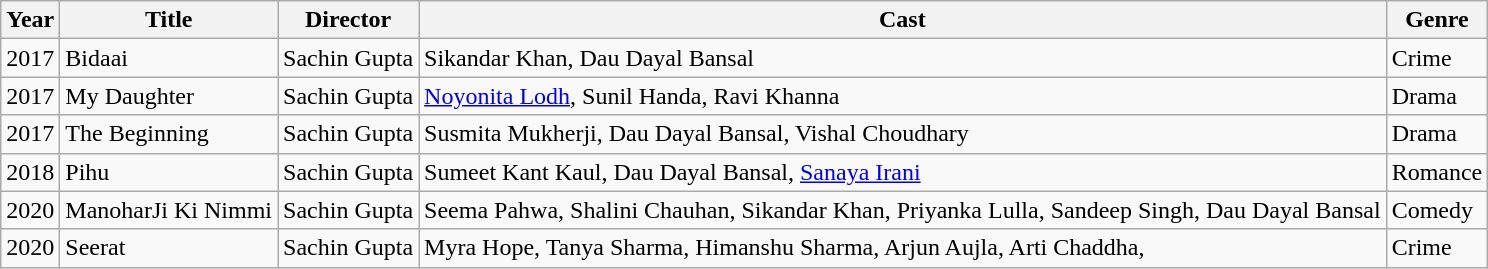<table class="wikitable">
<tr>
<th>Year</th>
<th>Title</th>
<th>Director</th>
<th>Cast</th>
<th>Genre</th>
</tr>
<tr>
<td>2017</td>
<td>Bidaai</td>
<td>Sachin Gupta</td>
<td>Sikandar Khan, Dau Dayal Bansal</td>
<td>Crime</td>
</tr>
<tr>
<td>2017</td>
<td>My Daughter</td>
<td>Sachin Gupta</td>
<td><a href='#'>Noyonita Lodh</a>, Sunil Handa, Ravi Khanna</td>
<td>Drama</td>
</tr>
<tr>
<td>2017</td>
<td>The Beginning</td>
<td>Sachin Gupta</td>
<td>Susmita Mukherji, Dau Dayal Bansal, Vishal Choudhary</td>
<td>Drama</td>
</tr>
<tr>
<td>2018</td>
<td>Pihu</td>
<td>Sachin Gupta</td>
<td>Sumeet Kant Kaul, Dau Dayal Bansal, <a href='#'>Sanaya Irani</a></td>
<td>Romance</td>
</tr>
<tr>
<td>2020</td>
<td>ManoharJi Ki Nimmi</td>
<td>Sachin Gupta</td>
<td>Seema Pahwa, Shalini Chauhan, Sikandar Khan, Priyanka Lulla, Sandeep Singh, Dau Dayal Bansal</td>
<td>Comedy</td>
</tr>
<tr>
<td>2020</td>
<td>Seerat</td>
<td>Sachin Gupta</td>
<td>Myra Hope, Tanya Sharma, Himanshu Sharma, Arjun Aujla, Arti Chaddha,</td>
<td>Crime</td>
</tr>
</table>
